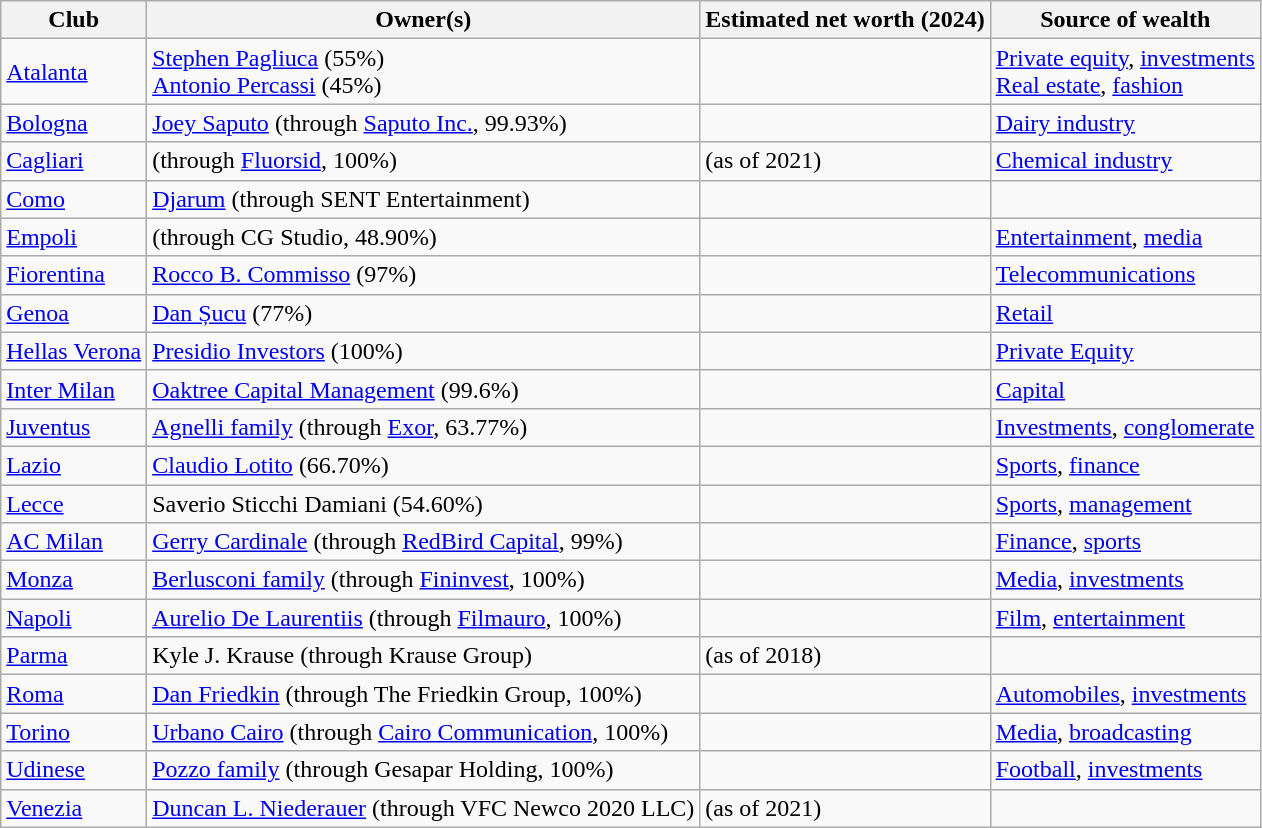<table class="wikitable sortable">
<tr>
<th>Club</th>
<th>Owner(s)</th>
<th>Estimated net worth (2024)</th>
<th>Source of wealth</th>
</tr>
<tr>
<td><a href='#'>Atalanta</a></td>
<td> <a href='#'>Stephen Pagliuca</a> (55%)<br> <a href='#'>Antonio Percassi</a> (45%)</td>
<td></td>
<td><a href='#'>Private equity</a>, <a href='#'>investments</a><br><a href='#'>Real estate</a>, <a href='#'>fashion</a></td>
</tr>
<tr>
<td><a href='#'>Bologna</a></td>
<td> <a href='#'>Joey Saputo</a> (through <a href='#'>Saputo Inc.</a>, 99.93%)</td>
<td></td>
<td><a href='#'>Dairy industry</a></td>
</tr>
<tr>
<td><a href='#'>Cagliari</a></td>
<td>  (through <a href='#'>Fluorsid</a>, 100%)</td>
<td> (as of 2021)</td>
<td><a href='#'>Chemical industry</a></td>
</tr>
<tr>
<td><a href='#'>Como</a></td>
<td> <a href='#'>Djarum</a> (through SENT Entertainment)</td>
<td></td>
<td></td>
</tr>
<tr>
<td><a href='#'>Empoli</a></td>
<td>  (through CG Studio, 48.90%)</td>
<td></td>
<td><a href='#'>Entertainment</a>, <a href='#'>media</a></td>
</tr>
<tr>
<td><a href='#'>Fiorentina</a></td>
<td> <a href='#'>Rocco B. Commisso</a> (97%)</td>
<td></td>
<td><a href='#'>Telecommunications</a></td>
</tr>
<tr>
<td><a href='#'>Genoa</a></td>
<td> <a href='#'>Dan Șucu</a> (77%)</td>
<td></td>
<td><a href='#'>Retail</a></td>
</tr>
<tr>
<td><a href='#'>Hellas Verona</a></td>
<td> <a href='#'>Presidio Investors</a> (100%)</td>
<td></td>
<td><a href='#'>Private Equity</a></td>
</tr>
<tr>
<td><a href='#'>Inter Milan</a></td>
<td> <a href='#'>Oaktree Capital Management</a> (99.6%)</td>
<td></td>
<td><a href='#'>Capital</a></td>
</tr>
<tr>
<td><a href='#'>Juventus</a></td>
<td> <a href='#'>Agnelli family</a> (through <a href='#'>Exor</a>, 63.77%)</td>
<td></td>
<td><a href='#'>Investments</a>, <a href='#'>conglomerate</a></td>
</tr>
<tr>
<td><a href='#'>Lazio</a></td>
<td> <a href='#'>Claudio Lotito</a> (66.70%)</td>
<td></td>
<td><a href='#'>Sports</a>, <a href='#'>finance</a></td>
</tr>
<tr>
<td><a href='#'>Lecce</a></td>
<td> Saverio Sticchi Damiani (54.60%)</td>
<td></td>
<td><a href='#'>Sports</a>, <a href='#'>management</a></td>
</tr>
<tr>
<td><a href='#'>AC Milan</a></td>
<td> <a href='#'>Gerry Cardinale</a> (through <a href='#'>RedBird Capital</a>, 99%)</td>
<td></td>
<td><a href='#'>Finance</a>, <a href='#'>sports</a></td>
</tr>
<tr>
<td><a href='#'>Monza</a></td>
<td> <a href='#'>Berlusconi family</a> (through <a href='#'>Fininvest</a>, 100%)</td>
<td></td>
<td><a href='#'>Media</a>, <a href='#'>investments</a></td>
</tr>
<tr>
<td><a href='#'>Napoli</a></td>
<td> <a href='#'>Aurelio De Laurentiis</a> (through <a href='#'>Filmauro</a>, 100%)</td>
<td></td>
<td><a href='#'>Film</a>, <a href='#'>entertainment</a></td>
</tr>
<tr>
<td><a href='#'>Parma</a></td>
<td> Kyle J. Krause (through Krause Group)</td>
<td> (as of 2018)</td>
<td></td>
</tr>
<tr>
<td><a href='#'>Roma</a></td>
<td> <a href='#'>Dan Friedkin</a> (through The Friedkin Group, 100%)</td>
<td></td>
<td><a href='#'>Automobiles</a>, <a href='#'>investments</a></td>
</tr>
<tr>
<td><a href='#'>Torino</a></td>
<td> <a href='#'>Urbano Cairo</a> (through <a href='#'>Cairo Communication</a>, 100%)</td>
<td></td>
<td><a href='#'>Media</a>, <a href='#'>broadcasting</a></td>
</tr>
<tr>
<td><a href='#'>Udinese</a></td>
<td> <a href='#'>Pozzo family</a> (through Gesapar Holding, 100%)</td>
<td></td>
<td><a href='#'>Football</a>, <a href='#'>investments</a></td>
</tr>
<tr>
<td><a href='#'>Venezia</a></td>
<td> <a href='#'>Duncan L. Niederauer</a> (through VFC Newco 2020 LLC)</td>
<td> (as of 2021)</td>
<td></td>
</tr>
</table>
